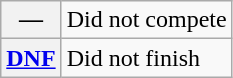<table class="wikitable">
<tr>
<th scope="row">—</th>
<td>Did not compete</td>
</tr>
<tr>
<th scope="row"><a href='#'>DNF</a></th>
<td>Did not finish</td>
</tr>
</table>
